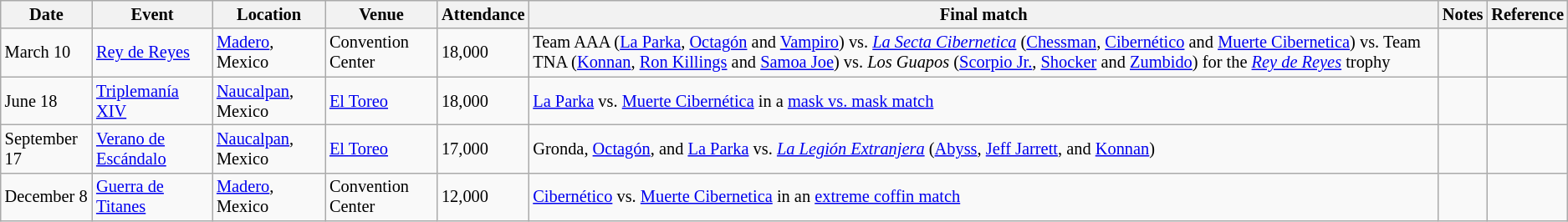<table class="wikitable" style="font-size:85%;">
<tr>
<th>Date</th>
<th>Event</th>
<th>Location</th>
<th>Venue</th>
<th>Attendance</th>
<th>Final match</th>
<th>Notes</th>
<th>Reference</th>
</tr>
<tr>
<td>March 10</td>
<td><a href='#'>Rey de Reyes</a></td>
<td><a href='#'>Madero</a>, Mexico</td>
<td>Convention Center</td>
<td>18,000</td>
<td>Team AAA (<a href='#'>La Parka</a>, <a href='#'>Octagón</a> and <a href='#'>Vampiro</a>) vs. <em><a href='#'>La Secta Cibernetica</a></em> (<a href='#'>Chessman</a>, <a href='#'>Cibernético</a> and <a href='#'>Muerte Cibernetica</a>) vs. Team TNA (<a href='#'>Konnan</a>, <a href='#'>Ron Killings</a> and <a href='#'>Samoa Joe</a>) vs. <em>Los Guapos</em> (<a href='#'>Scorpio Jr.</a>, <a href='#'>Shocker</a> and <a href='#'>Zumbido</a>) for the <em><a href='#'>Rey de Reyes</a></em> trophy</td>
<td></td>
<td></td>
</tr>
<tr>
<td>June 18</td>
<td><a href='#'>Triplemanía XIV</a></td>
<td><a href='#'>Naucalpan</a>, Mexico</td>
<td><a href='#'>El Toreo</a></td>
<td>18,000</td>
<td><a href='#'>La Parka</a> vs. <a href='#'>Muerte Cibernética</a> in a <a href='#'>mask vs. mask match</a></td>
<td></td>
<td></td>
</tr>
<tr>
<td>September 17</td>
<td><a href='#'>Verano de Escándalo</a></td>
<td><a href='#'>Naucalpan</a>, Mexico</td>
<td><a href='#'>El Toreo</a></td>
<td>17,000</td>
<td>Gronda, <a href='#'>Octagón</a>, and <a href='#'>La Parka</a> vs. <em><a href='#'>La Legión Extranjera</a></em> (<a href='#'>Abyss</a>, <a href='#'>Jeff Jarrett</a>, and <a href='#'>Konnan</a>)</td>
<td></td>
<td></td>
</tr>
<tr>
<td>December 8</td>
<td><a href='#'>Guerra de Titanes</a></td>
<td><a href='#'>Madero</a>, Mexico</td>
<td>Convention Center</td>
<td>12,000</td>
<td><a href='#'>Cibernético</a> vs. <a href='#'>Muerte Cibernetica</a> in an <a href='#'>extreme coffin match</a></td>
<td></td>
<td></td>
</tr>
</table>
